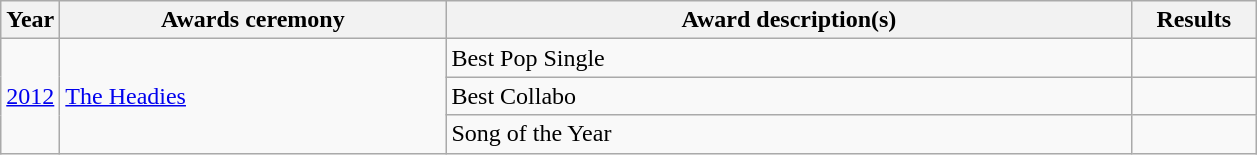<table class="wikitable">
<tr>
<th>Year</th>
<th width="250">Awards ceremony</th>
<th width="450">Award description(s)</th>
<th width="75">Results</th>
</tr>
<tr>
<td rowspan="3"><a href='#'>2012</a></td>
<td rowspan="3"><a href='#'>The Headies</a></td>
<td>Best Pop Single</td>
<td></td>
</tr>
<tr>
<td>Best Collabo</td>
<td></td>
</tr>
<tr>
<td>Song of the Year</td>
<td></td>
</tr>
</table>
